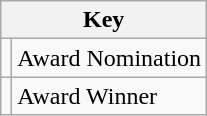<table class="wikitable">
<tr>
<th colspan="2">Key</th>
</tr>
<tr>
<td></td>
<td>Award Nomination</td>
</tr>
<tr>
<td></td>
<td>Award Winner</td>
</tr>
</table>
